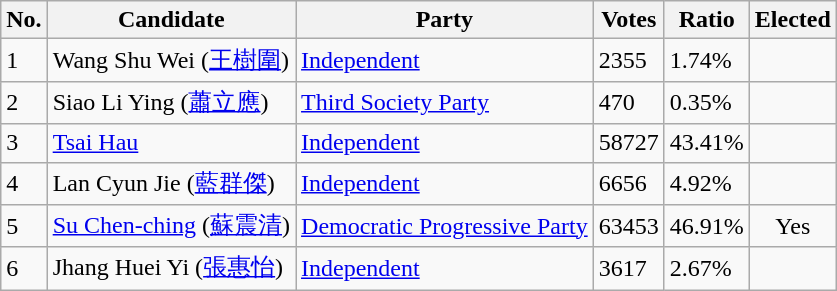<table class=wikitable>
<tr>
<th>No.</th>
<th>Candidate</th>
<th>Party</th>
<th>Votes</th>
<th>Ratio</th>
<th>Elected</th>
</tr>
<tr>
<td>1</td>
<td>Wang Shu Wei  (<a href='#'>王樹圍</a>)</td>
<td><a href='#'>Independent</a></td>
<td>2355</td>
<td>1.74%</td>
<td></td>
</tr>
<tr>
<td>2</td>
<td>Siao Li Ying  (<a href='#'>蕭立應</a>)</td>
<td><a href='#'>Third Society Party</a></td>
<td>470</td>
<td>0.35%</td>
<td></td>
</tr>
<tr>
<td>3</td>
<td><a href='#'>Tsai Hau</a></td>
<td><a href='#'>Independent</a></td>
<td>58727</td>
<td>43.41%</td>
<td></td>
</tr>
<tr>
<td>4</td>
<td>Lan Cyun Jie  (<a href='#'>藍群傑</a>)</td>
<td><a href='#'>Independent</a></td>
<td>6656</td>
<td>4.92%</td>
<td></td>
</tr>
<tr>
<td>5</td>
<td><a href='#'>Su Chen-ching</a>  (<a href='#'>蘇震清</a>)</td>
<td><a href='#'>Democratic Progressive Party</a></td>
<td>63453</td>
<td>46.91%</td>
<td style="text-align:center;">Yes</td>
</tr>
<tr>
<td>6</td>
<td>Jhang Huei Yi  (<a href='#'>張惠怡</a>)</td>
<td><a href='#'>Independent</a></td>
<td>3617</td>
<td>2.67%</td>
<td></td>
</tr>
</table>
